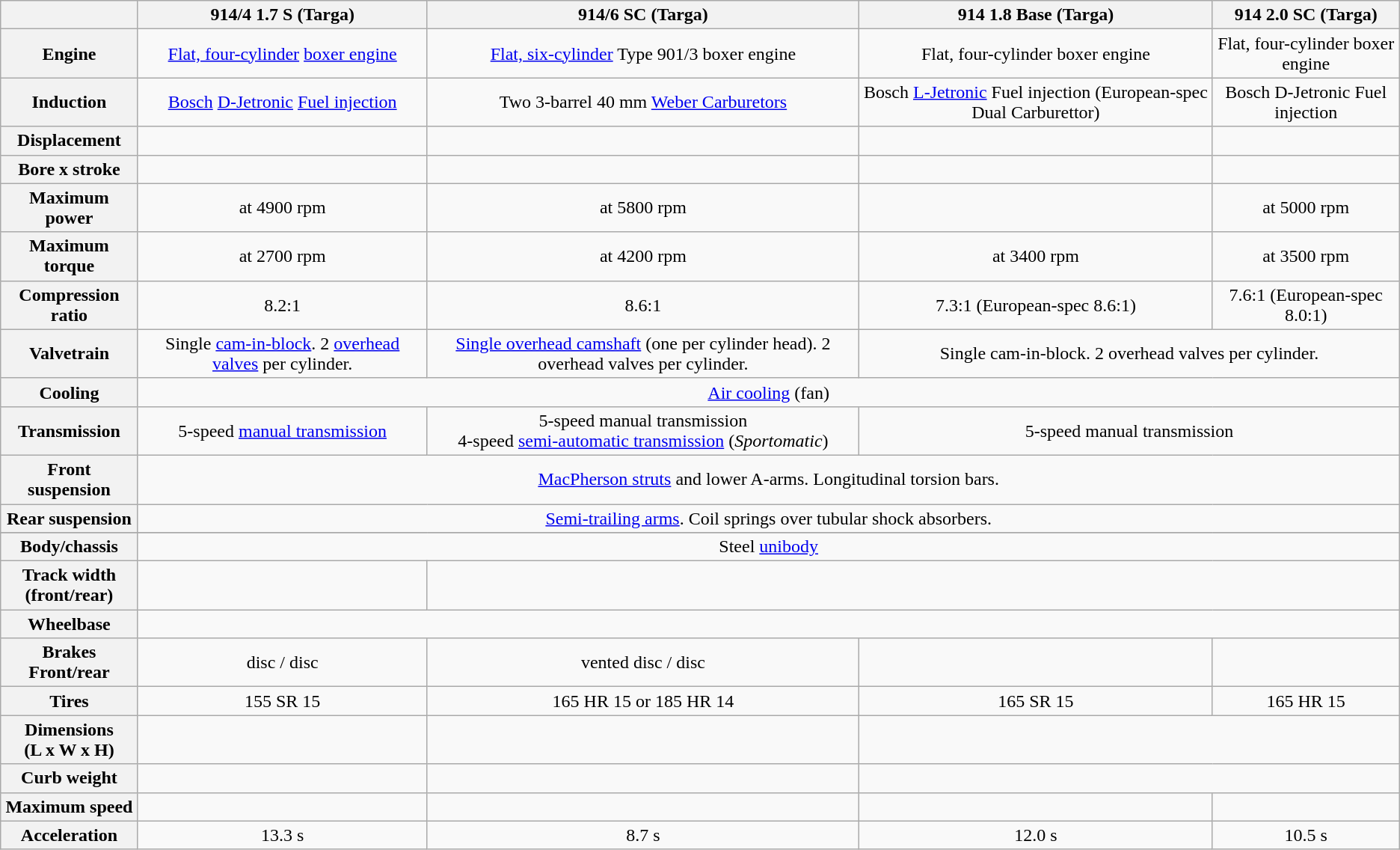<table class="wikitable" style="text-align: center;">
<tr>
<th></th>
<th>914/4 1.7 S (Targa)</th>
<th>914/6 SC (Targa)</th>
<th>914 1.8 Base (Targa)</th>
<th>914 2.0 SC (Targa)</th>
</tr>
<tr>
<th>Engine</th>
<td><a href='#'>Flat, four-cylinder</a> <a href='#'>boxer engine</a></td>
<td><a href='#'>Flat, six-cylinder</a> Type 901/3 boxer engine</td>
<td>Flat, four-cylinder boxer engine</td>
<td>Flat, four-cylinder boxer engine</td>
</tr>
<tr>
<th>Induction</th>
<td><a href='#'>Bosch</a> <a href='#'>D-Jetronic</a> <a href='#'>Fuel injection</a></td>
<td>Two 3-barrel 40 mm <a href='#'>Weber Carburetors</a></td>
<td>Bosch <a href='#'>L-Jetronic</a> Fuel injection (European-spec Dual Carburettor)</td>
<td>Bosch D-Jetronic Fuel injection</td>
</tr>
<tr>
<th>Displacement</th>
<td></td>
<td></td>
<td></td>
<td></td>
</tr>
<tr>
<th>Bore x stroke</th>
<td></td>
<td></td>
<td></td>
<td></td>
</tr>
<tr>
<th>Maximum power</th>
<td> at 4900 rpm</td>
<td> at 5800 rpm</td>
<td></td>
<td> at 5000 rpm</td>
</tr>
<tr>
<th>Maximum torque</th>
<td> at 2700 rpm</td>
<td> at 4200 rpm</td>
<td> at 3400 rpm</td>
<td> at 3500 rpm</td>
</tr>
<tr>
<th>Compression ratio</th>
<td>8.2:1</td>
<td>8.6:1</td>
<td>7.3:1 (European-spec 8.6:1)</td>
<td>7.6:1 (European-spec 8.0:1)</td>
</tr>
<tr>
<th>Valvetrain</th>
<td>Single <a href='#'>cam-in-block</a>. 2 <a href='#'>overhead valves</a> per cylinder.</td>
<td><a href='#'>Single overhead camshaft</a> (one per cylinder head). 2 overhead valves per cylinder.</td>
<td colspan="2">Single cam-in-block. 2 overhead valves per cylinder.</td>
</tr>
<tr>
<th>Cooling</th>
<td colspan="4"><a href='#'>Air cooling</a> (fan)</td>
</tr>
<tr>
<th>Transmission</th>
<td>5-speed <a href='#'>manual transmission</a></td>
<td>5-speed manual transmission<br>4-speed <a href='#'>semi-automatic transmission</a> (<em>Sportomatic</em>)</td>
<td colspan="2">5-speed manual transmission</td>
</tr>
<tr>
<th>Front suspension</th>
<td colspan="4"><a href='#'>MacPherson struts</a> and lower A-arms. Longitudinal torsion bars.</td>
</tr>
<tr>
<th>Rear suspension</th>
<td colspan="4"><a href='#'>Semi-trailing arms</a>. Coil springs over tubular shock absorbers.</td>
</tr>
<tr>
</tr>
<tr>
<th>Body/chassis</th>
<td colspan="4">Steel <a href='#'>unibody</a></td>
</tr>
<tr>
<th>Track width<br>(front/rear)</th>
<td></td>
<td colspan="3"></td>
</tr>
<tr>
<th>Wheelbase</th>
<td colspan="4"></td>
</tr>
<tr>
<th>Brakes<br>Front/rear</th>
<td> disc /  disc</td>
<td> vented disc /  disc</td>
<td></td>
<td></td>
</tr>
<tr>
<th>Tires</th>
<td>155 SR 15</td>
<td>165 HR 15 or 185 HR 14</td>
<td>165 SR 15</td>
<td>165 HR 15</td>
</tr>
<tr>
<th>Dimensions<br>(L x W x H)</th>
<td></td>
<td></td>
<td colspan="2"></td>
</tr>
<tr>
<th>Curb weight</th>
<td></td>
<td></td>
<td colspan="2"></td>
</tr>
<tr>
<th>Maximum speed</th>
<td></td>
<td></td>
<td></td>
<td></td>
</tr>
<tr>
<th>Acceleration<br></th>
<td>13.3 s</td>
<td>8.7 s</td>
<td>12.0 s</td>
<td>10.5 s</td>
</tr>
</table>
